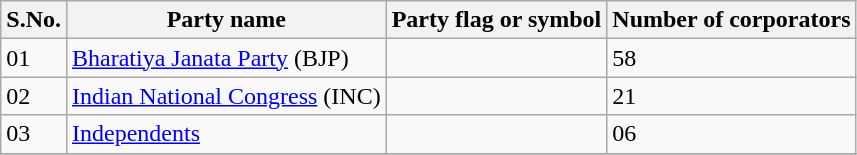<table class="sortable wikitable">
<tr>
<th>S.No.</th>
<th>Party name</th>
<th>Party flag or symbol</th>
<th>Number of corporators</th>
</tr>
<tr>
<td>01</td>
<td><a href='#'>Bharatiya Janata Party</a> (BJP)</td>
<td></td>
<td>58</td>
</tr>
<tr>
<td>02</td>
<td><a href='#'>Indian National Congress</a> (INC)</td>
<td></td>
<td>21</td>
</tr>
<tr>
<td>03</td>
<td><a href='#'>Independents</a></td>
<td></td>
<td>06</td>
</tr>
<tr>
</tr>
</table>
